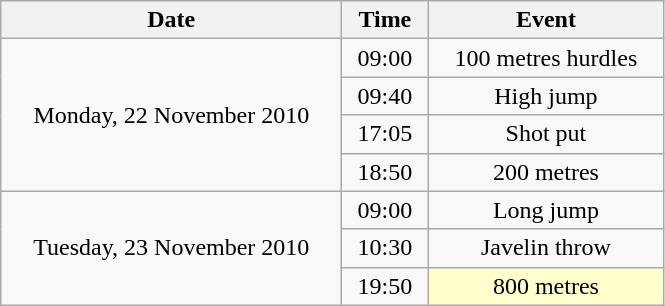<table class = "wikitable" style="text-align:center;">
<tr>
<th width=220>Date</th>
<th width=50>Time</th>
<th width=150>Event</th>
</tr>
<tr>
<td rowspan=4>Monday, 22 November 2010</td>
<td>09:00</td>
<td>100 metres hurdles</td>
</tr>
<tr>
<td>09:40</td>
<td>High jump</td>
</tr>
<tr>
<td>17:05</td>
<td>Shot put</td>
</tr>
<tr>
<td>18:50</td>
<td>200 metres</td>
</tr>
<tr>
<td rowspan=3>Tuesday, 23 November 2010</td>
<td>09:00</td>
<td>Long jump</td>
</tr>
<tr>
<td>10:30</td>
<td>Javelin throw</td>
</tr>
<tr>
<td>19:50</td>
<td bgcolor=ffffcc>800 metres</td>
</tr>
</table>
